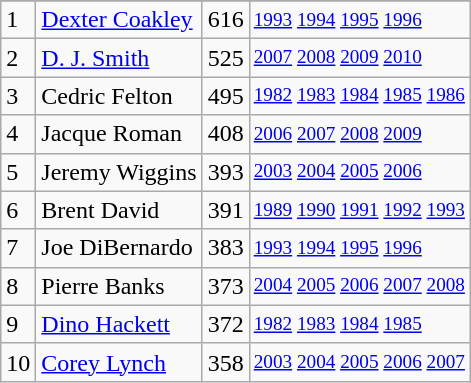<table class="wikitable">
<tr>
</tr>
<tr>
<td>1</td>
<td><a href='#'>Dexter Coakley</a></td>
<td>616</td>
<td style="font-size:80%;"><a href='#'>1993</a> <a href='#'>1994</a> <a href='#'>1995</a> <a href='#'>1996</a></td>
</tr>
<tr>
<td>2</td>
<td><a href='#'>D. J. Smith</a></td>
<td>525</td>
<td style="font-size:80%;"><a href='#'>2007</a> <a href='#'>2008</a> <a href='#'>2009</a> <a href='#'>2010</a></td>
</tr>
<tr>
<td>3</td>
<td>Cedric Felton</td>
<td>495</td>
<td style="font-size:80%;"><a href='#'>1982</a> <a href='#'>1983</a> <a href='#'>1984</a> <a href='#'>1985</a> <a href='#'>1986</a></td>
</tr>
<tr>
<td>4</td>
<td>Jacque Roman</td>
<td>408</td>
<td style="font-size:80%;"><a href='#'>2006</a> <a href='#'>2007</a> <a href='#'>2008</a> <a href='#'>2009</a></td>
</tr>
<tr>
<td>5</td>
<td>Jeremy Wiggins</td>
<td>393</td>
<td style="font-size:80%;"><a href='#'>2003</a> <a href='#'>2004</a> <a href='#'>2005</a> <a href='#'>2006</a></td>
</tr>
<tr>
<td>6</td>
<td>Brent David</td>
<td>391</td>
<td style="font-size:80%;"><a href='#'>1989</a> <a href='#'>1990</a> <a href='#'>1991</a> <a href='#'>1992</a> <a href='#'>1993</a></td>
</tr>
<tr>
<td>7</td>
<td>Joe DiBernardo</td>
<td>383</td>
<td style="font-size:80%;"><a href='#'>1993</a> <a href='#'>1994</a> <a href='#'>1995</a> <a href='#'>1996</a></td>
</tr>
<tr>
<td>8</td>
<td>Pierre Banks</td>
<td>373</td>
<td style="font-size:80%;"><a href='#'>2004</a> <a href='#'>2005</a> <a href='#'>2006</a> <a href='#'>2007</a> <a href='#'>2008</a></td>
</tr>
<tr>
<td>9</td>
<td><a href='#'>Dino Hackett</a></td>
<td>372</td>
<td style="font-size:80%;"><a href='#'>1982</a> <a href='#'>1983</a> <a href='#'>1984</a> <a href='#'>1985</a></td>
</tr>
<tr>
<td>10</td>
<td><a href='#'>Corey Lynch</a></td>
<td>358</td>
<td style="font-size:80%;"><a href='#'>2003</a> <a href='#'>2004</a> <a href='#'>2005</a> <a href='#'>2006</a> <a href='#'>2007</a></td>
</tr>
</table>
